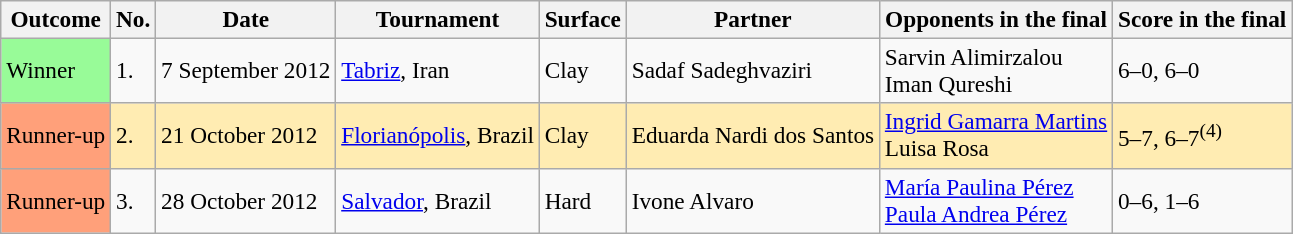<table class="sortable wikitable" style="font-size:97%;">
<tr>
<th>Outcome</th>
<th>No.</th>
<th>Date</th>
<th>Tournament</th>
<th>Surface</th>
<th>Partner</th>
<th>Opponents in the final</th>
<th>Score in the final</th>
</tr>
<tr>
<td bgcolor="98FB98">Winner</td>
<td>1.</td>
<td>7 September 2012</td>
<td><a href='#'>Tabriz</a>, Iran</td>
<td>Clay</td>
<td> Sadaf Sadeghvaziri</td>
<td> Sarvin Alimirzalou <br>  Iman Qureshi</td>
<td>6–0, 6–0</td>
</tr>
<tr bgcolor=#ffecb2>
<td style="background:#ffa07a;">Runner-up</td>
<td>2.</td>
<td>21 October 2012</td>
<td><a href='#'>Florianópolis</a>, Brazil</td>
<td>Clay</td>
<td> Eduarda Nardi dos Santos</td>
<td> <a href='#'>Ingrid Gamarra Martins</a> <br>  Luisa Rosa</td>
<td>5–7, 6–7<sup>(4)</sup></td>
</tr>
<tr>
<td style="background:#ffa07a;">Runner-up</td>
<td>3.</td>
<td>28 October 2012</td>
<td><a href='#'>Salvador</a>, Brazil</td>
<td>Hard</td>
<td> Ivone Alvaro</td>
<td> <a href='#'>María Paulina Pérez</a> <br>  <a href='#'>Paula Andrea Pérez</a></td>
<td>0–6, 1–6</td>
</tr>
</table>
